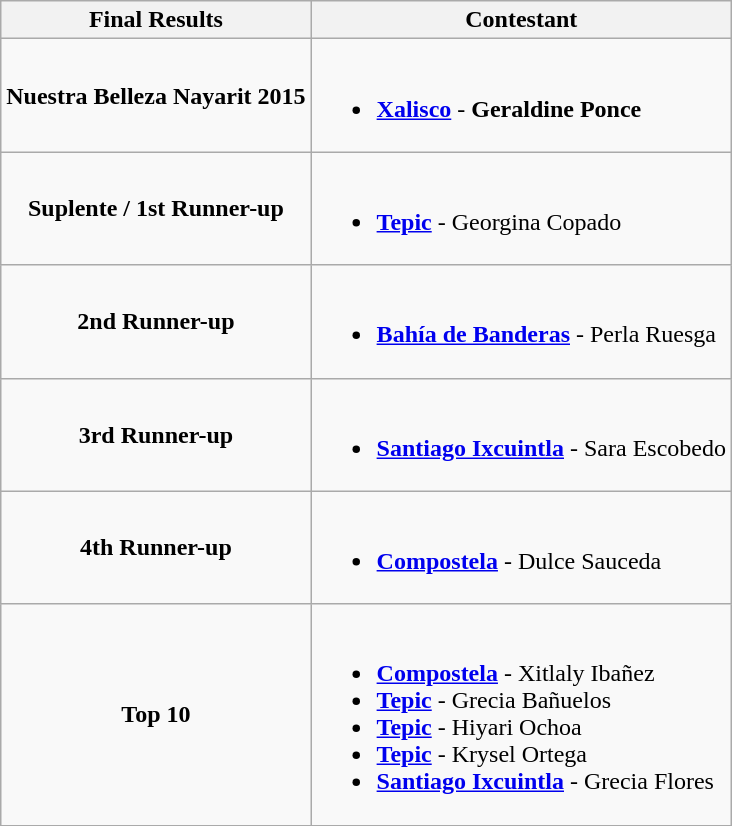<table class="wikitable">
<tr>
<th>Final Results</th>
<th>Contestant</th>
</tr>
<tr>
<td align="center"><strong>Nuestra Belleza Nayarit 2015</strong></td>
<td><br><ul><li><strong><a href='#'>Xalisco</a></strong> - <strong>Geraldine Ponce</strong></li></ul></td>
</tr>
<tr>
<td align="center"><strong>Suplente / 1st Runner-up</strong></td>
<td><br><ul><li><strong><a href='#'>Tepic</a></strong> - Georgina Copado</li></ul></td>
</tr>
<tr>
<td align="center"><strong>2nd Runner-up</strong></td>
<td><br><ul><li><strong><a href='#'>Bahía de Banderas</a></strong> - Perla Ruesga</li></ul></td>
</tr>
<tr>
<td align="center"><strong>3rd Runner-up</strong></td>
<td><br><ul><li><strong><a href='#'>Santiago Ixcuintla</a></strong> - Sara Escobedo</li></ul></td>
</tr>
<tr>
<td align="center"><strong>4th Runner-up</strong></td>
<td><br><ul><li><strong><a href='#'>Compostela</a></strong> - Dulce Sauceda</li></ul></td>
</tr>
<tr>
<td align="center"><strong>Top 10</strong></td>
<td><br><ul><li><strong><a href='#'>Compostela</a></strong> - Xitlaly Ibañez</li><li><strong><a href='#'>Tepic</a></strong> - Grecia Bañuelos</li><li><strong><a href='#'>Tepic</a></strong> - Hiyari Ochoa</li><li><strong><a href='#'>Tepic</a></strong> - Krysel Ortega</li><li><strong><a href='#'>Santiago Ixcuintla</a></strong> - Grecia Flores</li></ul></td>
</tr>
<tr>
</tr>
</table>
